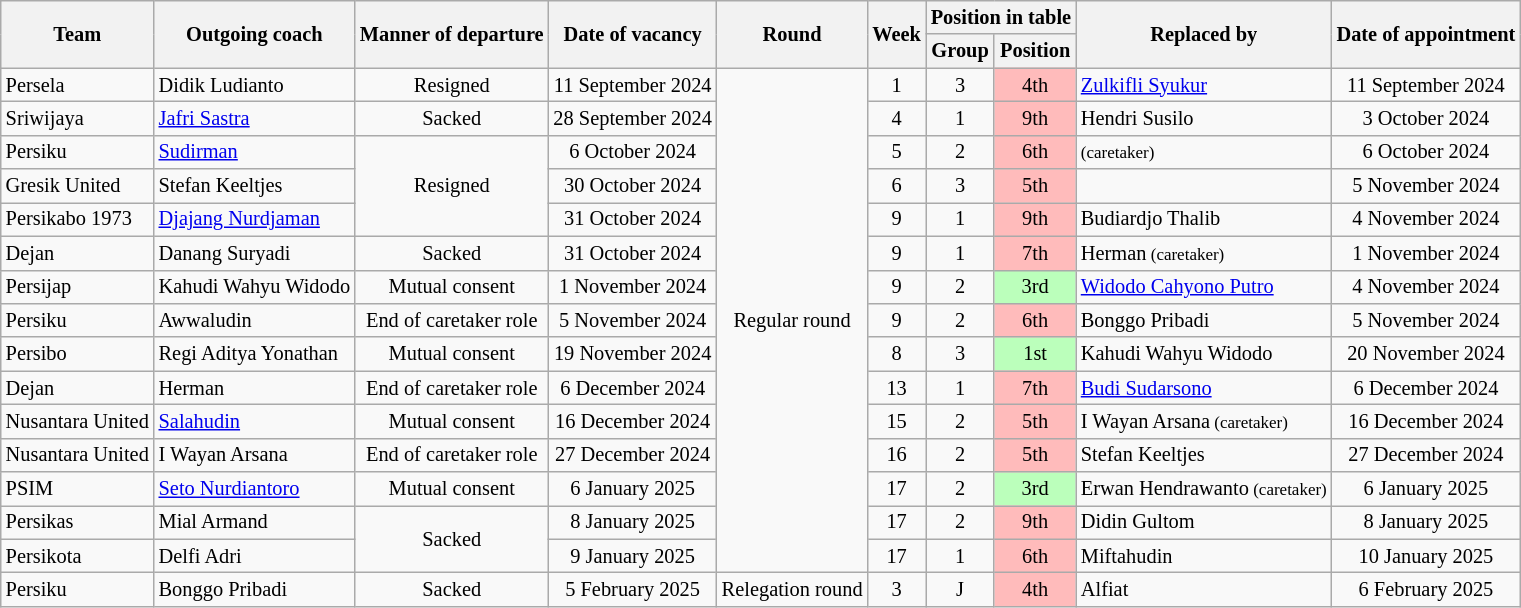<table class="wikitable" style="font-size:85%;">
<tr>
<th rowspan="2">Team</th>
<th rowspan="2">Outgoing coach</th>
<th rowspan="2">Manner of departure</th>
<th rowspan="2">Date of vacancy</th>
<th rowspan="2">Round</th>
<th rowspan="2">Week</th>
<th colspan="2">Position in table</th>
<th rowspan="2">Replaced by</th>
<th rowspan="2">Date of appointment</th>
</tr>
<tr>
<th>Group</th>
<th>Position</th>
</tr>
<tr>
<td>Persela</td>
<td> Didik Ludianto</td>
<td align="center">Resigned</td>
<td align="center">11 September 2024</td>
<td align="center" rowspan="15">Regular round</td>
<td align="center">1</td>
<td align="center">3</td>
<td align="center" style="background-color: #FFBBBB;">4th</td>
<td> <a href='#'>Zulkifli Syukur</a></td>
<td align="center">11 September 2024</td>
</tr>
<tr>
<td>Sriwijaya</td>
<td> <a href='#'>Jafri Sastra</a></td>
<td align="center">Sacked</td>
<td align="center">28 September 2024</td>
<td align="center">4</td>
<td align="center">1</td>
<td align="center" style="background-color: #FFBBBB;">9th</td>
<td> Hendri Susilo</td>
<td align="center">3 October 2024</td>
</tr>
<tr>
<td>Persiku</td>
<td> <a href='#'>Sudirman</a></td>
<td align="center" rowspan="3">Resigned</td>
<td align="center">6 October 2024</td>
<td align="center">5</td>
<td align="center">2</td>
<td align="center" style="background-color: #FFBBBB;">6th</td>
<td><small> (caretaker)</small></td>
<td align="center">6 October 2024</td>
</tr>
<tr>
<td>Gresik United</td>
<td> Stefan Keeltjes</td>
<td align="center">30 October 2024</td>
<td align="center">6</td>
<td align="center">3</td>
<td align="center" style="background-color: #FFBBBB;">5th</td>
<td></td>
<td align="center">5 November 2024</td>
</tr>
<tr>
<td>Persikabo 1973</td>
<td> <a href='#'>Djajang Nurdjaman</a></td>
<td align="center">31 October 2024</td>
<td align="center">9</td>
<td align="center">1</td>
<td align="center" style="background-color: #FFBBBB;">9th</td>
<td> Budiardjo Thalib</td>
<td align="center">4 November 2024</td>
</tr>
<tr>
<td>Dejan</td>
<td> Danang Suryadi</td>
<td align="center">Sacked</td>
<td align="center">31 October 2024</td>
<td align="center">9</td>
<td align="center">1</td>
<td align="center" style="background-color: #FFBBBB;">7th</td>
<td> Herman<small> (caretaker)</small></td>
<td align="center">1 November 2024</td>
</tr>
<tr>
<td>Persijap</td>
<td> Kahudi Wahyu Widodo</td>
<td align="center">Mutual consent</td>
<td align="center">1 November 2024</td>
<td align="center">9</td>
<td align="center">2</td>
<td align="center" style="background-color: #BBFFBB;">3rd</td>
<td> <a href='#'>Widodo Cahyono Putro</a></td>
<td align="center">4 November 2024</td>
</tr>
<tr>
<td>Persiku</td>
<td> Awwaludin</td>
<td align="center">End of caretaker role</td>
<td align="center">5 November 2024</td>
<td align="center">9</td>
<td align="center">2</td>
<td align="center" style="background-color: #FFBBBB;">6th</td>
<td> Bonggo Pribadi</td>
<td align="center">5 November 2024</td>
</tr>
<tr>
<td>Persibo</td>
<td> Regi Aditya Yonathan</td>
<td align="center">Mutual consent</td>
<td align="center">19 November 2024</td>
<td align="center">8</td>
<td align="center">3</td>
<td align="center" style="background-color: #BBFFBB;">1st</td>
<td> Kahudi Wahyu Widodo</td>
<td align="center">20 November 2024</td>
</tr>
<tr>
<td>Dejan</td>
<td> Herman</td>
<td align="center">End of caretaker role</td>
<td align="center">6 December 2024</td>
<td align="center">13</td>
<td align="center">1</td>
<td align="center" style="background-color: #FFBBBB;">7th</td>
<td> <a href='#'>Budi Sudarsono</a></td>
<td align="center">6 December 2024</td>
</tr>
<tr>
<td>Nusantara United</td>
<td> <a href='#'>Salahudin</a></td>
<td align="center">Mutual consent</td>
<td align="center">16 December 2024</td>
<td align="center">15</td>
<td align="center">2</td>
<td align="center" style="background-color: #FFBBBB;">5th</td>
<td> I Wayan Arsana<small> (caretaker)</small></td>
<td align="center">16 December 2024</td>
</tr>
<tr>
<td>Nusantara United</td>
<td> I Wayan Arsana</td>
<td align="center">End of caretaker role</td>
<td align="center">27 December 2024</td>
<td align="center">16</td>
<td align="center">2</td>
<td align="center" style="background-color: #FFBBBB;">5th</td>
<td> Stefan Keeltjes</td>
<td align="center">27 December 2024</td>
</tr>
<tr>
<td>PSIM</td>
<td> <a href='#'>Seto Nurdiantoro</a></td>
<td align="center">Mutual consent</td>
<td align="center">6 January 2025</td>
<td align="center">17</td>
<td align="center">2</td>
<td align="center" style="background-color: #BBFFBB;">3rd</td>
<td> Erwan Hendrawanto<small> (caretaker)</small></td>
<td align="center">6 January 2025</td>
</tr>
<tr>
<td>Persikas</td>
<td> Mial Armand</td>
<td align="center" rowspan="2">Sacked</td>
<td align="center">8 January 2025</td>
<td align="center">17</td>
<td align="center">2</td>
<td align="center" style="background-color: #FFBBBB;">9th</td>
<td> Didin Gultom</td>
<td align="center">8 January 2025</td>
</tr>
<tr>
<td>Persikota</td>
<td> Delfi Adri</td>
<td align="center">9 January 2025</td>
<td align="center">17</td>
<td align="center">1</td>
<td align="center" style="background-color: #FFBBBB;">6th</td>
<td> Miftahudin</td>
<td align="center">10 January 2025</td>
</tr>
<tr>
<td>Persiku</td>
<td> Bonggo Pribadi</td>
<td align="center">Sacked</td>
<td align="center">5 February 2025</td>
<td align="center">Relegation round</td>
<td align="center">3</td>
<td align="center">J</td>
<td align="center" style="background-color: #FFBBBB;">4th</td>
<td> Alfiat</td>
<td align="center">6 February 2025</td>
</tr>
</table>
